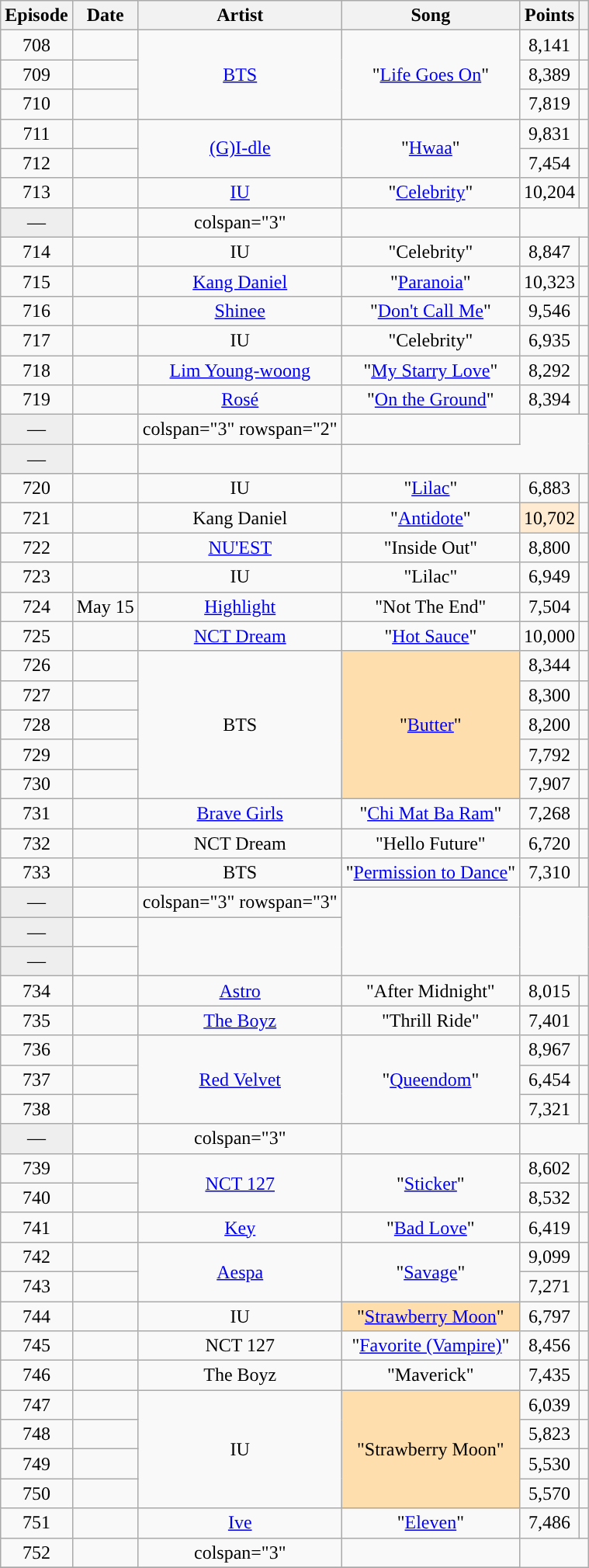<table class="sortable wikitable" style="text-align:center">
<tr>
<th>Episode</th>
<th>Date</th>
<th>Artist</th>
<th>Song</th>
<th>Points</th>
<th class="unsortable"></th>
</tr>
<tr>
<td>708</td>
<td></td>
<td rowspan="3"><a href='#'>BTS</a></td>
<td rowspan="3">"<a href='#'>Life Goes On</a>"</td>
<td>8,141</td>
<td></td>
</tr>
<tr>
<td>709</td>
<td></td>
<td>8,389</td>
<td></td>
</tr>
<tr>
<td>710</td>
<td></td>
<td>7,819</td>
<td></td>
</tr>
<tr>
<td>711</td>
<td></td>
<td rowspan="2"><a href='#'>(G)I-dle</a></td>
<td rowspan="2">"<a href='#'>Hwaa</a>"</td>
<td>9,831</td>
<td></td>
</tr>
<tr>
<td>712</td>
<td></td>
<td>7,454</td>
<td></td>
</tr>
<tr>
<td>713</td>
<td></td>
<td><a href='#'>IU</a></td>
<td>"<a href='#'>Celebrity</a>"</td>
<td>10,204</td>
<td></td>
</tr>
<tr>
<td style="background:#eee">—</td>
<td></td>
<td>colspan="3" </td>
<td></td>
</tr>
<tr>
<td>714</td>
<td></td>
<td>IU</td>
<td>"Celebrity"</td>
<td>8,847</td>
<td></td>
</tr>
<tr>
<td>715</td>
<td></td>
<td><a href='#'>Kang Daniel</a></td>
<td>"<a href='#'>Paranoia</a>"</td>
<td>10,323</td>
<td></td>
</tr>
<tr>
<td>716</td>
<td></td>
<td><a href='#'>Shinee</a></td>
<td>"<a href='#'>Don't Call Me</a>"</td>
<td>9,546</td>
<td></td>
</tr>
<tr>
<td>717</td>
<td></td>
<td>IU</td>
<td>"Celebrity"</td>
<td>6,935</td>
<td></td>
</tr>
<tr>
<td>718</td>
<td></td>
<td><a href='#'>Lim Young-woong</a></td>
<td>"<a href='#'>My Starry Love</a>"</td>
<td>8,292</td>
<td></td>
</tr>
<tr>
<td>719</td>
<td></td>
<td><a href='#'>Rosé</a></td>
<td>"<a href='#'>On the Ground</a>"</td>
<td>8,394</td>
<td></td>
</tr>
<tr>
<td style="background:#eee">—</td>
<td></td>
<td>colspan="3" rowspan="2" </td>
<td></td>
</tr>
<tr>
<td style="background:#eee">—</td>
<td></td>
<td></td>
</tr>
<tr>
<td>720</td>
<td></td>
<td>IU</td>
<td>"<a href='#'>Lilac</a>"</td>
<td>6,883</td>
<td></td>
</tr>
<tr>
<td>721</td>
<td></td>
<td>Kang Daniel</td>
<td>"<a href='#'>Antidote</a>"</td>
<td style='background: #ffebd2;'>10,702</td>
<td></td>
</tr>
<tr>
<td>722</td>
<td></td>
<td><a href='#'>NU'EST</a></td>
<td>"Inside Out"</td>
<td>8,800</td>
<td></td>
</tr>
<tr>
<td>723</td>
<td></td>
<td>IU</td>
<td>"Lilac"</td>
<td>6,949</td>
<td></td>
</tr>
<tr>
<td>724</td>
<td>May 15</td>
<td><a href='#'>Highlight</a></td>
<td>"Not The End"</td>
<td>7,504</td>
<td></td>
</tr>
<tr>
<td>725</td>
<td></td>
<td><a href='#'>NCT Dream</a></td>
<td>"<a href='#'>Hot Sauce</a>"</td>
<td>10,000</td>
<td></td>
</tr>
<tr>
<td>726</td>
<td></td>
<td rowspan="5">BTS</td>
<td rowspan="5" style='background: #ffdead';>"<a href='#'>Butter</a>"</td>
<td>8,344</td>
<td></td>
</tr>
<tr>
<td>727</td>
<td></td>
<td>8,300</td>
<td></td>
</tr>
<tr>
<td>728</td>
<td></td>
<td>8,200</td>
<td></td>
</tr>
<tr>
<td>729</td>
<td></td>
<td>7,792</td>
<td></td>
</tr>
<tr>
<td>730</td>
<td></td>
<td>7,907</td>
<td></td>
</tr>
<tr>
<td>731</td>
<td></td>
<td><a href='#'>Brave Girls</a></td>
<td>"<a href='#'>Chi Mat Ba Ram</a>"</td>
<td>7,268</td>
<td></td>
</tr>
<tr>
<td>732</td>
<td></td>
<td>NCT Dream</td>
<td>"Hello Future"</td>
<td>6,720</td>
<td></td>
</tr>
<tr>
<td>733</td>
<td></td>
<td>BTS</td>
<td>"<a href='#'>Permission to Dance</a>"</td>
<td>7,310</td>
<td></td>
</tr>
<tr>
<td style="background:#eee">—</td>
<td></td>
<td>colspan="3" rowspan="3" </td>
<td rowspan="3"></td>
</tr>
<tr>
<td style="background:#eee">—</td>
<td></td>
</tr>
<tr>
<td style="background:#eee">—</td>
<td></td>
</tr>
<tr>
<td>734</td>
<td></td>
<td><a href='#'>Astro</a></td>
<td>"After Midnight"</td>
<td>8,015</td>
<td></td>
</tr>
<tr>
<td>735</td>
<td></td>
<td><a href='#'>The Boyz</a></td>
<td>"Thrill Ride"</td>
<td>7,401</td>
<td></td>
</tr>
<tr>
<td>736</td>
<td></td>
<td rowspan="3"><a href='#'>Red Velvet</a></td>
<td rowspan="3">"<a href='#'>Queendom</a>"</td>
<td>8,967</td>
<td></td>
</tr>
<tr>
<td>737</td>
<td></td>
<td>6,454</td>
<td></td>
</tr>
<tr>
<td>738</td>
<td></td>
<td>7,321</td>
<td></td>
</tr>
<tr>
<td style="background:#eee">—</td>
<td></td>
<td>colspan="3" </td>
<td></td>
</tr>
<tr>
<td>739</td>
<td></td>
<td rowspan="2"><a href='#'>NCT 127</a></td>
<td rowspan="2">"<a href='#'>Sticker</a>"</td>
<td>8,602</td>
<td></td>
</tr>
<tr>
<td>740</td>
<td></td>
<td>8,532</td>
<td></td>
</tr>
<tr>
<td>741</td>
<td></td>
<td><a href='#'>Key</a></td>
<td>"<a href='#'>Bad Love</a>"</td>
<td>6,419</td>
<td></td>
</tr>
<tr>
<td>742</td>
<td></td>
<td rowspan="2"><a href='#'>Aespa</a></td>
<td rowspan="2">"<a href='#'>Savage</a>"</td>
<td>9,099</td>
<td></td>
</tr>
<tr>
<td>743</td>
<td></td>
<td>7,271</td>
<td></td>
</tr>
<tr>
<td>744</td>
<td></td>
<td>IU</td>
<td style='background: #ffdead';>"<a href='#'>Strawberry Moon</a>"</td>
<td>6,797</td>
<td></td>
</tr>
<tr>
<td>745</td>
<td></td>
<td>NCT 127</td>
<td>"<a href='#'>Favorite (Vampire)</a>"</td>
<td>8,456</td>
<td></td>
</tr>
<tr>
<td>746</td>
<td></td>
<td>The Boyz</td>
<td>"Maverick"</td>
<td>7,435</td>
<td></td>
</tr>
<tr>
<td>747</td>
<td></td>
<td rowspan="4">IU</td>
<td rowspan="4" style='background: #ffdead';>"Strawberry Moon"</td>
<td>6,039</td>
<td></td>
</tr>
<tr>
<td>748</td>
<td></td>
<td>5,823</td>
<td></td>
</tr>
<tr>
<td>749</td>
<td></td>
<td>5,530</td>
<td></td>
</tr>
<tr>
<td>750</td>
<td></td>
<td>5,570</td>
<td></td>
</tr>
<tr>
<td>751</td>
<td></td>
<td><a href='#'>Ive</a></td>
<td>"<a href='#'>Eleven</a>"</td>
<td>7,486</td>
<td></td>
</tr>
<tr>
<td>752</td>
<td></td>
<td>colspan="3" </td>
<td></td>
</tr>
<tr>
</tr>
</table>
